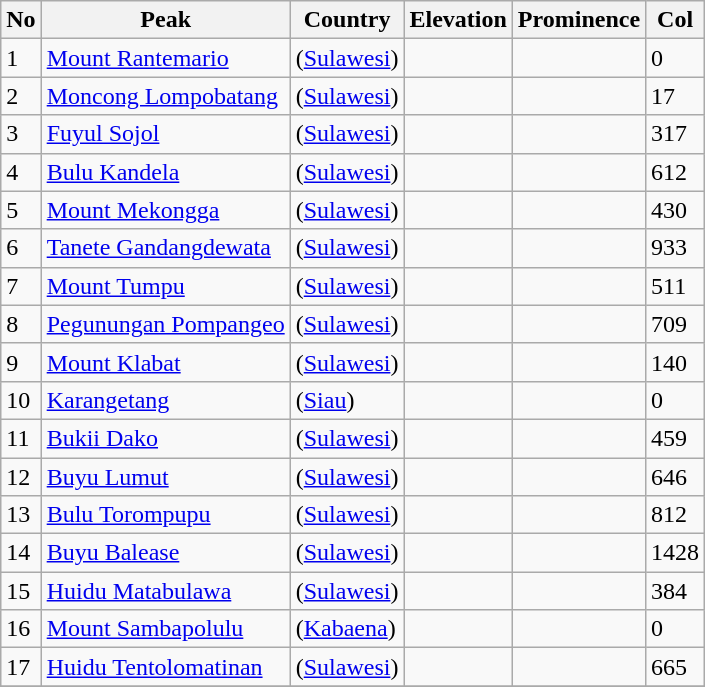<table class="wikitable sortable">
<tr>
<th>No</th>
<th>Peak</th>
<th>Country</th>
<th>Elevation</th>
<th>Prominence</th>
<th>Col</th>
</tr>
<tr>
<td>1</td>
<td><a href='#'>Mount Rantemario</a></td>
<td> (<a href='#'>Sulawesi</a>)</td>
<td></td>
<td></td>
<td>0</td>
</tr>
<tr>
<td>2</td>
<td><a href='#'>Moncong Lompobatang</a></td>
<td> (<a href='#'>Sulawesi</a>)</td>
<td></td>
<td></td>
<td>17</td>
</tr>
<tr>
<td>3</td>
<td><a href='#'>Fuyul Sojol</a></td>
<td> (<a href='#'>Sulawesi</a>)</td>
<td></td>
<td></td>
<td>317</td>
</tr>
<tr>
<td>4</td>
<td><a href='#'>Bulu Kandela</a></td>
<td> (<a href='#'>Sulawesi</a>)</td>
<td></td>
<td></td>
<td>612</td>
</tr>
<tr>
<td>5</td>
<td><a href='#'>Mount Mekongga</a></td>
<td> (<a href='#'>Sulawesi</a>)</td>
<td></td>
<td></td>
<td>430</td>
</tr>
<tr>
<td>6</td>
<td><a href='#'>Tanete Gandangdewata</a></td>
<td> (<a href='#'>Sulawesi</a>)</td>
<td></td>
<td></td>
<td>933</td>
</tr>
<tr>
<td>7</td>
<td><a href='#'>Mount Tumpu</a></td>
<td> (<a href='#'>Sulawesi</a>)</td>
<td></td>
<td></td>
<td>511</td>
</tr>
<tr>
<td>8</td>
<td><a href='#'>Pegunungan Pompangeo</a></td>
<td> (<a href='#'>Sulawesi</a>)</td>
<td></td>
<td></td>
<td>709</td>
</tr>
<tr>
<td>9</td>
<td><a href='#'>Mount Klabat</a></td>
<td> (<a href='#'>Sulawesi</a>)</td>
<td></td>
<td></td>
<td>140</td>
</tr>
<tr>
<td>10</td>
<td><a href='#'>Karangetang</a></td>
<td> (<a href='#'>Siau</a>)</td>
<td></td>
<td></td>
<td>0</td>
</tr>
<tr>
<td>11</td>
<td><a href='#'>Bukii Dako</a></td>
<td> (<a href='#'>Sulawesi</a>)</td>
<td></td>
<td></td>
<td>459</td>
</tr>
<tr>
<td>12</td>
<td><a href='#'>Buyu Lumut</a></td>
<td> (<a href='#'>Sulawesi</a>)</td>
<td></td>
<td></td>
<td>646</td>
</tr>
<tr>
<td>13</td>
<td><a href='#'>Bulu Torompupu</a></td>
<td> (<a href='#'>Sulawesi</a>)</td>
<td></td>
<td></td>
<td>812</td>
</tr>
<tr>
<td>14</td>
<td><a href='#'>Buyu Balease</a></td>
<td> (<a href='#'>Sulawesi</a>)</td>
<td></td>
<td></td>
<td>1428</td>
</tr>
<tr>
<td>15</td>
<td><a href='#'>Huidu Matabulawa</a></td>
<td> (<a href='#'>Sulawesi</a>)</td>
<td></td>
<td></td>
<td>384</td>
</tr>
<tr>
<td>16</td>
<td><a href='#'>Mount Sambapolulu</a></td>
<td> (<a href='#'>Kabaena</a>)</td>
<td></td>
<td></td>
<td>0</td>
</tr>
<tr>
<td>17</td>
<td><a href='#'>Huidu Tentolomatinan</a></td>
<td> (<a href='#'>Sulawesi</a>)</td>
<td></td>
<td></td>
<td>665</td>
</tr>
<tr>
</tr>
</table>
